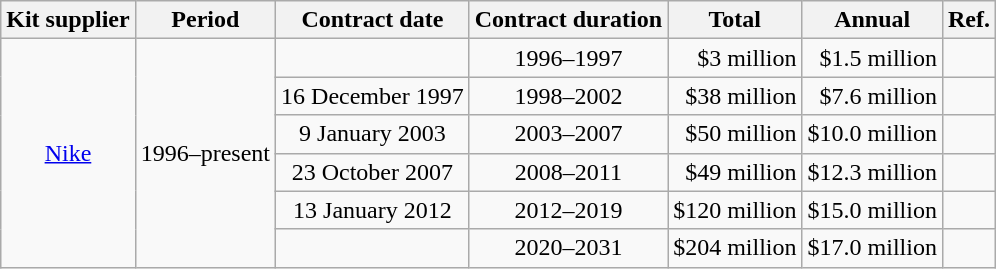<table class="wikitable" style="text-align:left;">
<tr>
<th>Kit supplier</th>
<th>Period</th>
<th>Contract date</th>
<th>Contract duration</th>
<th>Total</th>
<th>Annual</th>
<th>Ref.</th>
</tr>
<tr>
<td align="center" rowspan="6"><a href='#'>Nike</a></td>
<td align="center" rowspan="6">1996–present</td>
<td></td>
<td align="center">1996–1997</td>
<td align="right">$3 million</td>
<td align="right">$1.5 million</td>
<td align="left"></td>
</tr>
<tr>
<td align="center">16 December 1997</td>
<td align="center">1998–2002</td>
<td align="right">$38 million</td>
<td align="right">$7.6 million</td>
<td align="left"></td>
</tr>
<tr>
<td align="center">9 January 2003</td>
<td align="center">2003–2007</td>
<td align="right">$50 million</td>
<td align="right">$10.0 million</td>
<td align="left"></td>
</tr>
<tr>
<td align="center">23 October 2007</td>
<td align="center">2008–2011</td>
<td align="right">$49 million</td>
<td align="right">$12.3 million</td>
<td align="left"></td>
</tr>
<tr>
<td align="center">13 January 2012</td>
<td align="center">2012–2019</td>
<td align="right">$120 million</td>
<td align="right">$15.0 million</td>
<td align="left"></td>
</tr>
<tr>
<td></td>
<td align="center">2020–2031</td>
<td align="right">$204 million</td>
<td align="right">$17.0 million</td>
<td align="left"></td>
</tr>
</table>
